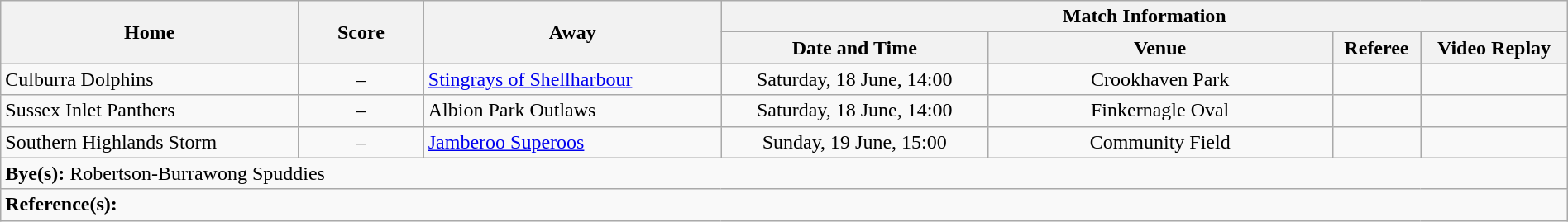<table class="wikitable" width="100% text-align:center;">
<tr>
<th rowspan="2" width="19%">Home</th>
<th rowspan="2" width="8%">Score</th>
<th rowspan="2" width="19%">Away</th>
<th colspan="4">Match Information</th>
</tr>
<tr bgcolor="#CCCCCC">
<th width="17%">Date and Time</th>
<th width="22%">Venue</th>
<th>Referee</th>
<th>Video Replay</th>
</tr>
<tr>
<td> Culburra Dolphins</td>
<td style="text-align:center;">–</td>
<td> <a href='#'>Stingrays of Shellharbour</a></td>
<td style="text-align:center;">Saturday, 18 June, 14:00</td>
<td style="text-align:center;">Crookhaven Park</td>
<td style="text-align:center;"></td>
<td style="text-align:center;"></td>
</tr>
<tr>
<td> Sussex Inlet Panthers</td>
<td style="text-align:center;">–</td>
<td> Albion Park Outlaws</td>
<td style="text-align:center;">Saturday, 18 June, 14:00</td>
<td style="text-align:center;">Finkernagle Oval</td>
<td style="text-align:center;"></td>
<td style="text-align:center;"></td>
</tr>
<tr>
<td> Southern Highlands Storm</td>
<td style="text-align:center;">–</td>
<td> <a href='#'>Jamberoo Superoos</a></td>
<td style="text-align:center;">Sunday, 19 June, 15:00</td>
<td style="text-align:center;">Community Field</td>
<td style="text-align:center;"></td>
<td style="text-align:center;"></td>
</tr>
<tr>
<td colspan="7"><strong>Bye(s):</strong>  Robertson-Burrawong Spuddies</td>
</tr>
<tr>
<td colspan="7"><strong>Reference(s):</strong></td>
</tr>
</table>
